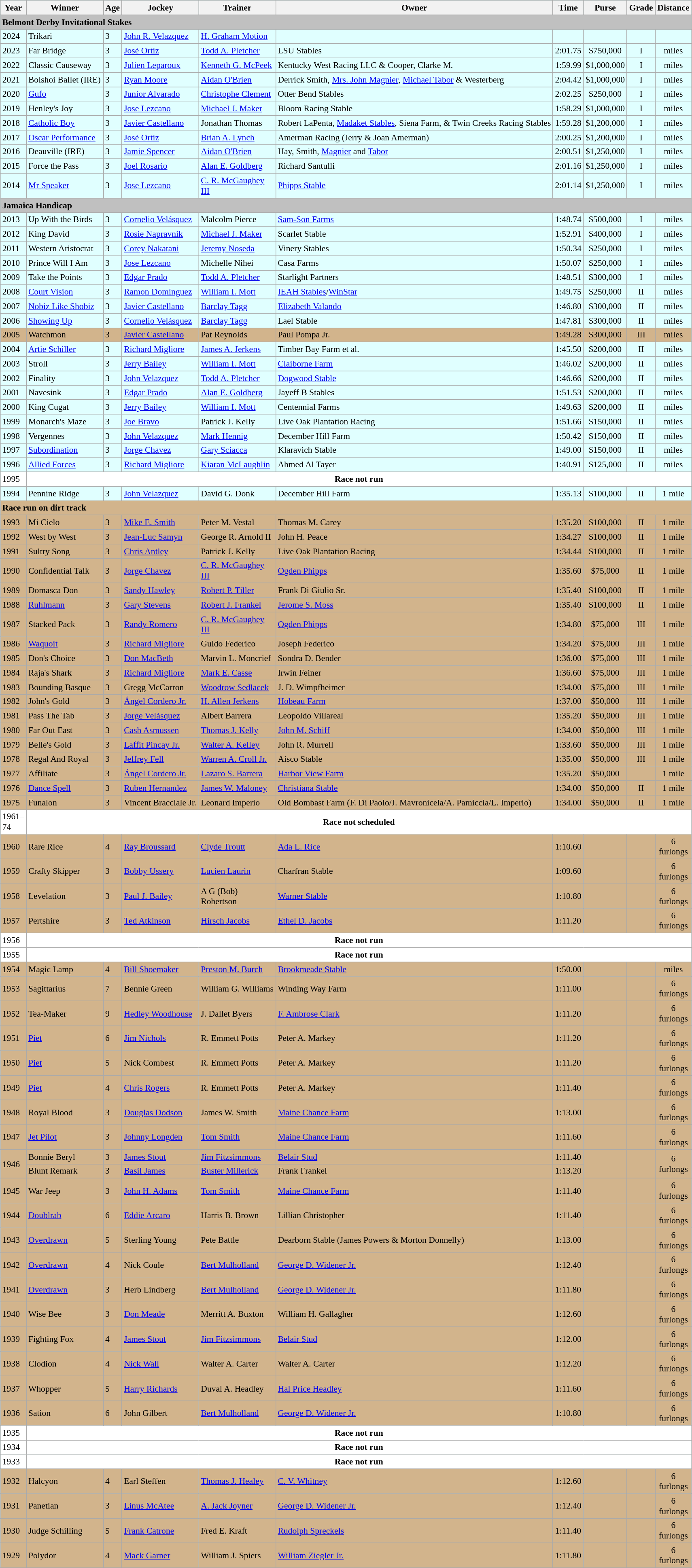<table class="wikitable sortable" style="font-size:90%; background-color:LightCyan">
<tr>
<th style="width:36px">Year<br></th>
<th style="width:120px">Winner<br></th>
<th>Age<br></th>
<th style="width:120px">Jockey<br></th>
<th style="width:120px">Trainer<br></th>
<th>Owner<br></th>
<th>Time</th>
<th style="width:45px">Purse<br></th>
<th style="width:40px">Grade <br></th>
<th style="width:40px">Distance <br></th>
</tr>
<tr bgcolor=silver>
<td colspan=10><strong>Belmont Derby Invitational Stakes</strong></td>
</tr>
<tr>
<td>2024</td>
<td>Trikari</td>
<td>3</td>
<td><a href='#'>John R. Velazquez</a></td>
<td><a href='#'>H. Graham Motion</a></td>
<td></td>
<td></td>
<td></td>
<td></td>
<td></td>
</tr>
<tr>
<td>2023</td>
<td>Far Bridge</td>
<td>3</td>
<td><a href='#'>José Ortiz</a></td>
<td><a href='#'>Todd A. Pletcher</a></td>
<td>LSU Stables</td>
<td>2:01.75</td>
<td align=center>$750,000</td>
<td align=center>I</td>
<td align=center> miles</td>
</tr>
<tr>
<td>2022</td>
<td>Classic Causeway</td>
<td>3</td>
<td><a href='#'>Julien Leparoux</a></td>
<td><a href='#'>Kenneth G. McPeek</a></td>
<td>Kentucky West Racing LLC & Cooper, Clarke M.</td>
<td>1:59.99</td>
<td align=center>$1,000,000</td>
<td align=center>I</td>
<td align=center> miles</td>
</tr>
<tr>
<td>2021</td>
<td>Bolshoi Ballet (IRE)</td>
<td>3</td>
<td><a href='#'>Ryan Moore</a></td>
<td><a href='#'>Aidan O'Brien</a></td>
<td>Derrick Smith, <a href='#'>Mrs. John Magnier</a>, <a href='#'>Michael Tabor</a> & Westerberg</td>
<td>2:04.42</td>
<td align=center>$1,000,000</td>
<td align=center>I</td>
<td align=center> miles</td>
</tr>
<tr>
<td>2020</td>
<td><a href='#'>Gufo</a></td>
<td>3</td>
<td><a href='#'>Junior Alvarado</a></td>
<td><a href='#'>Christophe Clement</a></td>
<td>Otter Bend Stables</td>
<td>2:02.25</td>
<td align=center>$250,000</td>
<td align=center>I</td>
<td align=center> miles</td>
</tr>
<tr>
<td>2019</td>
<td>Henley's Joy</td>
<td>3</td>
<td><a href='#'>Jose Lezcano</a></td>
<td><a href='#'>Michael J. Maker</a></td>
<td>Bloom Racing Stable</td>
<td>1:58.29</td>
<td align=center>$1,000,000</td>
<td align=center>I</td>
<td align=center> miles</td>
</tr>
<tr>
<td>2018</td>
<td><a href='#'>Catholic Boy</a></td>
<td>3</td>
<td><a href='#'>Javier Castellano</a></td>
<td>Jonathan Thomas</td>
<td>Robert LaPenta, <a href='#'>Madaket Stables</a>, Siena Farm, & Twin Creeks Racing Stables</td>
<td>1:59.28</td>
<td align=center>$1,200,000</td>
<td align=center>I</td>
<td align=center> miles</td>
</tr>
<tr>
<td>2017</td>
<td><a href='#'>Oscar Performance</a></td>
<td>3</td>
<td><a href='#'>José Ortiz</a></td>
<td><a href='#'>Brian A. Lynch</a></td>
<td>Amerman Racing (Jerry & Joan Amerman)</td>
<td>2:00.25</td>
<td align=center>$1,200,000</td>
<td align=center>I</td>
<td align=center> miles</td>
</tr>
<tr>
<td>2016</td>
<td>Deauville (IRE)</td>
<td>3</td>
<td><a href='#'>Jamie Spencer</a></td>
<td><a href='#'>Aidan O'Brien</a></td>
<td>Hay, Smith, <a href='#'>Magnier</a> and <a href='#'>Tabor</a></td>
<td>2:00.51</td>
<td align=center>$1,250,000</td>
<td align=center>I</td>
<td align=center> miles</td>
</tr>
<tr>
<td>2015</td>
<td>Force the Pass</td>
<td>3</td>
<td><a href='#'>Joel Rosario</a></td>
<td><a href='#'>Alan E. Goldberg</a></td>
<td>Richard Santulli</td>
<td>2:01.16</td>
<td align=center>$1,250,000</td>
<td align=center>I</td>
<td align=center> miles</td>
</tr>
<tr>
<td>2014</td>
<td><a href='#'>Mr Speaker</a></td>
<td>3</td>
<td><a href='#'>Jose Lezcano</a></td>
<td><a href='#'>C. R. McGaughey III</a></td>
<td><a href='#'>Phipps Stable</a></td>
<td>2:01.14</td>
<td align=center>$1,250,000</td>
<td align=center>I</td>
<td align=center> miles</td>
</tr>
<tr bgcolor=silver>
<td colspan=10><strong>Jamaica Handicap</strong></td>
</tr>
<tr>
<td>2013</td>
<td>Up With the Birds</td>
<td>3</td>
<td><a href='#'>Cornelio Velásquez</a></td>
<td>Malcolm Pierce</td>
<td><a href='#'>Sam-Son Farms</a></td>
<td>1:48.74</td>
<td align=center>$500,000</td>
<td align=center>I</td>
<td align=center> miles</td>
</tr>
<tr>
<td>2012</td>
<td>King David</td>
<td>3</td>
<td><a href='#'>Rosie Napravnik</a></td>
<td><a href='#'>Michael J. Maker</a></td>
<td>Scarlet Stable</td>
<td>1:52.91</td>
<td align=center>$400,000</td>
<td align=center>I</td>
<td align=center> miles</td>
</tr>
<tr>
<td>2011</td>
<td>Western Aristocrat</td>
<td>3</td>
<td><a href='#'>Corey Nakatani</a></td>
<td><a href='#'>Jeremy Noseda</a></td>
<td>Vinery Stables</td>
<td>1:50.34</td>
<td align=center>$250,000</td>
<td align=center>I</td>
<td align=center> miles</td>
</tr>
<tr>
<td>2010</td>
<td>Prince Will I Am</td>
<td>3</td>
<td><a href='#'>Jose Lezcano</a></td>
<td>Michelle Nihei</td>
<td>Casa Farms</td>
<td>1:50.07</td>
<td align=center>$250,000</td>
<td align=center>I</td>
<td align=center> miles</td>
</tr>
<tr>
<td>2009</td>
<td>Take the Points</td>
<td>3</td>
<td><a href='#'>Edgar Prado</a></td>
<td><a href='#'>Todd A. Pletcher</a></td>
<td>Starlight Partners</td>
<td>1:48.51</td>
<td align=center>$300,000</td>
<td align=center>I</td>
<td align=center> miles</td>
</tr>
<tr>
<td>2008</td>
<td><a href='#'>Court Vision</a></td>
<td>3</td>
<td><a href='#'>Ramon Domínguez</a></td>
<td><a href='#'>William I. Mott</a></td>
<td><a href='#'>IEAH Stables</a>/<a href='#'>WinStar</a></td>
<td>1:49.75</td>
<td align=center>$250,000</td>
<td align=center>II</td>
<td align=center> miles</td>
</tr>
<tr>
<td>2007</td>
<td><a href='#'>Nobiz Like Shobiz</a></td>
<td>3</td>
<td><a href='#'>Javier Castellano</a></td>
<td><a href='#'>Barclay Tagg</a></td>
<td><a href='#'>Elizabeth Valando</a></td>
<td>1:46.80</td>
<td align=center>$300,000</td>
<td align=center>II</td>
<td align=center> miles</td>
</tr>
<tr>
<td>2006</td>
<td><a href='#'>Showing Up</a></td>
<td>3</td>
<td><a href='#'>Cornelio Velásquez</a></td>
<td><a href='#'>Barclay Tagg</a></td>
<td>Lael Stable</td>
<td>1:47.81</td>
<td align=center>$300,000</td>
<td align=center>II</td>
<td align=center> miles</td>
</tr>
<tr bgcolor=tan>
<td>2005</td>
<td>Watchmon</td>
<td>3</td>
<td><a href='#'>Javier Castellano</a></td>
<td>Pat Reynolds</td>
<td>Paul Pompa Jr.</td>
<td>1:49.28</td>
<td align=center>$300,000</td>
<td align=center>III</td>
<td align=center> miles</td>
</tr>
<tr>
<td>2004</td>
<td><a href='#'>Artie Schiller</a></td>
<td>3</td>
<td><a href='#'>Richard Migliore</a></td>
<td><a href='#'>James A. Jerkens</a></td>
<td>Timber Bay Farm et al.</td>
<td>1:45.50</td>
<td align=center>$200,000</td>
<td align=center>II</td>
<td align=center> miles</td>
</tr>
<tr>
<td>2003</td>
<td>Stroll</td>
<td>3</td>
<td><a href='#'>Jerry Bailey</a></td>
<td><a href='#'>William I. Mott</a></td>
<td><a href='#'>Claiborne Farm</a></td>
<td>1:46.02</td>
<td align=center>$200,000</td>
<td align=center>II</td>
<td align=center> miles</td>
</tr>
<tr>
<td>2002</td>
<td>Finality</td>
<td>3</td>
<td><a href='#'>John Velazquez</a></td>
<td><a href='#'>Todd A. Pletcher</a></td>
<td><a href='#'>Dogwood Stable</a></td>
<td>1:46.66</td>
<td align=center>$200,000</td>
<td align=center>II</td>
<td align=center> miles</td>
</tr>
<tr>
<td>2001</td>
<td>Navesink</td>
<td>3</td>
<td><a href='#'>Edgar Prado</a></td>
<td><a href='#'>Alan E. Goldberg</a></td>
<td>Jayeff B Stables</td>
<td>1:51.53</td>
<td align=center>$200,000</td>
<td align=center>II</td>
<td align=center> miles</td>
</tr>
<tr>
<td>2000</td>
<td>King Cugat</td>
<td>3</td>
<td><a href='#'>Jerry Bailey</a></td>
<td><a href='#'>William I. Mott</a></td>
<td>Centennial Farms</td>
<td>1:49.63</td>
<td align=center>$200,000</td>
<td align=center>II</td>
<td align=center> miles</td>
</tr>
<tr>
<td>1999</td>
<td>Monarch's Maze</td>
<td>3</td>
<td><a href='#'>Joe Bravo</a></td>
<td>Patrick J. Kelly</td>
<td>Live Oak Plantation Racing</td>
<td>1:51.66</td>
<td align=center>$150,000</td>
<td align=center>II</td>
<td align=center> miles</td>
</tr>
<tr>
<td>1998</td>
<td>Vergennes</td>
<td>3</td>
<td><a href='#'>John Velazquez</a></td>
<td><a href='#'>Mark Hennig</a></td>
<td>December Hill Farm</td>
<td>1:50.42</td>
<td align=center>$150,000</td>
<td align=center>II</td>
<td align=center> miles</td>
</tr>
<tr>
<td>1997</td>
<td><a href='#'>Subordination</a></td>
<td>3</td>
<td><a href='#'>Jorge Chavez</a></td>
<td><a href='#'>Gary Sciacca</a></td>
<td>Klaravich Stable</td>
<td>1:49.00</td>
<td align=center>$150,000</td>
<td align=center>II</td>
<td align=center> miles</td>
</tr>
<tr>
<td>1996</td>
<td><a href='#'>Allied Forces</a></td>
<td>3</td>
<td><a href='#'>Richard Migliore</a></td>
<td><a href='#'>Kiaran McLaughlin</a></td>
<td>Ahmed Al Tayer</td>
<td>1:40.91</td>
<td align=center>$125,000</td>
<td align=center>II</td>
<td align=center> miles</td>
</tr>
<tr bgcolor=white>
<td>1995</td>
<td colspan=9 align=center><strong>Race not run</strong></td>
</tr>
<tr>
<td>1994</td>
<td>Pennine Ridge</td>
<td>3</td>
<td><a href='#'>John Velazquez</a></td>
<td>David G. Donk</td>
<td>December Hill Farm</td>
<td>1:35.13</td>
<td align=center>$100,000</td>
<td align=center>II</td>
<td align=center>1 mile</td>
</tr>
<tr bgcolor=tan>
<td colspan=10><strong>Race run on dirt track</strong></td>
</tr>
<tr bgcolor=tan>
<td>1993</td>
<td>Mi Cielo</td>
<td>3</td>
<td><a href='#'>Mike E. Smith</a></td>
<td>Peter M. Vestal</td>
<td>Thomas M. Carey</td>
<td>1:35.20</td>
<td align=center>$100,000</td>
<td align=center>II</td>
<td align=center>1 mile</td>
</tr>
<tr bgcolor=tan>
<td>1992</td>
<td>West by West</td>
<td>3</td>
<td><a href='#'>Jean-Luc Samyn</a></td>
<td>George R. Arnold II</td>
<td>John H. Peace</td>
<td>1:34.27</td>
<td align=center>$100,000</td>
<td align=center>II</td>
<td align=center>1 mile</td>
</tr>
<tr bgcolor=tan>
<td>1991</td>
<td>Sultry Song</td>
<td>3</td>
<td><a href='#'>Chris Antley</a></td>
<td>Patrick J. Kelly</td>
<td>Live Oak Plantation Racing</td>
<td>1:34.44</td>
<td align=center>$100,000</td>
<td align=center>II</td>
<td align=center>1 mile</td>
</tr>
<tr bgcolor=tan>
<td>1990</td>
<td>Confidential Talk</td>
<td>3</td>
<td><a href='#'>Jorge Chavez</a></td>
<td><a href='#'>C. R. McGaughey III</a></td>
<td><a href='#'>Ogden Phipps</a></td>
<td>1:35.60</td>
<td align=center>$75,000</td>
<td align=center>II</td>
<td align=center>1 mile</td>
</tr>
<tr bgcolor=tan>
<td>1989</td>
<td>Domasca Don</td>
<td>3</td>
<td><a href='#'>Sandy Hawley</a></td>
<td><a href='#'>Robert P. Tiller</a></td>
<td>Frank Di Giulio Sr.</td>
<td>1:35.40</td>
<td align=center>$100,000</td>
<td align=center>II</td>
<td align=center>1 mile</td>
</tr>
<tr bgcolor=tan>
<td>1988</td>
<td><a href='#'>Ruhlmann</a></td>
<td>3</td>
<td><a href='#'>Gary Stevens</a></td>
<td><a href='#'>Robert J. Frankel</a></td>
<td><a href='#'>Jerome S. Moss</a></td>
<td>1:35.40</td>
<td align=center>$100,000</td>
<td align=center>II</td>
<td align=center>1 mile</td>
</tr>
<tr bgcolor=tan>
<td>1987</td>
<td>Stacked Pack</td>
<td>3</td>
<td><a href='#'>Randy Romero</a></td>
<td><a href='#'>C. R. McGaughey III</a></td>
<td><a href='#'>Ogden Phipps</a></td>
<td>1:34.80</td>
<td align=center>$75,000</td>
<td align=center>III</td>
<td align=center>1 mile</td>
</tr>
<tr bgcolor=tan>
<td>1986</td>
<td><a href='#'>Waquoit</a></td>
<td>3</td>
<td><a href='#'>Richard Migliore</a></td>
<td>Guido Federico</td>
<td>Joseph Federico</td>
<td>1:34.20</td>
<td align=center>$75,000</td>
<td align=center>III</td>
<td align=center>1 mile</td>
</tr>
<tr bgcolor=tan>
<td>1985</td>
<td>Don's Choice</td>
<td>3</td>
<td><a href='#'>Don MacBeth</a></td>
<td>Marvin L. Moncrief</td>
<td>Sondra D. Bender</td>
<td>1:36.00</td>
<td align=center>$75,000</td>
<td align=center>III</td>
<td align=center>1 mile</td>
</tr>
<tr bgcolor=tan>
<td>1984</td>
<td>Raja's Shark</td>
<td>3</td>
<td><a href='#'>Richard Migliore</a></td>
<td><a href='#'>Mark E. Casse</a></td>
<td>Irwin Feiner</td>
<td>1:36.60</td>
<td align=center>$75,000</td>
<td align=center>III</td>
<td align=center>1 mile</td>
</tr>
<tr bgcolor=tan>
<td>1983</td>
<td>Bounding Basque</td>
<td>3</td>
<td>Gregg McCarron</td>
<td><a href='#'>Woodrow Sedlacek</a></td>
<td>J. D. Wimpfheimer</td>
<td>1:34.00</td>
<td align=center>$75,000</td>
<td align=center>III</td>
<td align=center>1 mile</td>
</tr>
<tr bgcolor=tan>
<td>1982</td>
<td>John's Gold</td>
<td>3</td>
<td><a href='#'>Ángel Cordero Jr.</a></td>
<td><a href='#'>H. Allen Jerkens</a></td>
<td><a href='#'>Hobeau Farm</a></td>
<td>1:37.00</td>
<td align=center>$50,000</td>
<td align=center>III</td>
<td align=center>1 mile</td>
</tr>
<tr bgcolor=tan>
<td>1981</td>
<td>Pass The Tab</td>
<td>3</td>
<td><a href='#'>Jorge Velásquez</a></td>
<td>Albert Barrera</td>
<td>Leopoldo Villareal</td>
<td>1:35.20</td>
<td align=center>$50,000</td>
<td align=center>III</td>
<td align=center>1 mile</td>
</tr>
<tr bgcolor=tan>
<td>1980</td>
<td>Far Out East</td>
<td>3</td>
<td><a href='#'>Cash Asmussen</a></td>
<td><a href='#'>Thomas J. Kelly</a></td>
<td><a href='#'>John M. Schiff</a></td>
<td>1:34.00</td>
<td align=center>$50,000</td>
<td align=center>III</td>
<td align=center>1 mile</td>
</tr>
<tr bgcolor=tan>
<td>1979</td>
<td>Belle's Gold</td>
<td>3</td>
<td><a href='#'>Laffit Pincay Jr.</a></td>
<td><a href='#'>Walter A. Kelley</a></td>
<td>John R. Murrell</td>
<td>1:33.60</td>
<td align=center>$50,000</td>
<td align=center>III</td>
<td align=center>1 mile</td>
</tr>
<tr bgcolor=tan>
<td>1978</td>
<td>Regal And Royal</td>
<td>3</td>
<td><a href='#'>Jeffrey Fell</a></td>
<td><a href='#'>Warren A. Croll Jr.</a></td>
<td>Aisco Stable</td>
<td>1:35.00</td>
<td align=center>$50,000</td>
<td align=center>III</td>
<td align=center>1 mile</td>
</tr>
<tr bgcolor=tan>
<td>1977</td>
<td>Affiliate</td>
<td>3</td>
<td><a href='#'>Ángel Cordero Jr.</a></td>
<td><a href='#'>Lazaro S. Barrera</a></td>
<td><a href='#'>Harbor View Farm</a></td>
<td>1:35.20</td>
<td align=center>$50,000</td>
<td align=center></td>
<td align=center>1 mile</td>
</tr>
<tr bgcolor=tan>
<td>1976</td>
<td><a href='#'>Dance Spell</a></td>
<td>3</td>
<td><a href='#'>Ruben Hernandez</a></td>
<td><a href='#'>James W. Maloney</a></td>
<td><a href='#'>Christiana Stable</a></td>
<td>1:34.00</td>
<td align=center>$50,000</td>
<td align=center>II</td>
<td align=center>1 mile</td>
</tr>
<tr bgcolor=tan>
<td>1975</td>
<td>Funalon</td>
<td>3</td>
<td>Vincent Bracciale Jr.</td>
<td>Leonard Imperio</td>
<td>Old Bombast Farm (F. Di Paolo/J. Mavronicela/A. Pamiccia/L. Imperio)</td>
<td>1:34.00</td>
<td align=center>$50,000</td>
<td align=center>II</td>
<td align=center>1 mile</td>
</tr>
<tr bgcolor="white">
<td>1961–74</td>
<td colspan="9" align="center"><strong>Race not scheduled</strong></td>
</tr>
<tr bgcolor=tan>
<td>1960</td>
<td>Rare Rice</td>
<td>4</td>
<td><a href='#'>Ray Broussard</a></td>
<td><a href='#'>Clyde Troutt</a></td>
<td><a href='#'>Ada L. Rice</a></td>
<td>1:10.60</td>
<td align=center></td>
<td align=center></td>
<td align=center>6 furlongs</td>
</tr>
<tr bgcolor=tan>
<td>1959</td>
<td>Crafty Skipper</td>
<td>3</td>
<td><a href='#'>Bobby Ussery</a></td>
<td><a href='#'>Lucien Laurin</a></td>
<td>Charfran Stable</td>
<td>1:09.60</td>
<td align=center></td>
<td align=center></td>
<td align=center>6 furlongs</td>
</tr>
<tr bgcolor=tan>
<td>1958</td>
<td>Levelation</td>
<td>3</td>
<td><a href='#'>Paul J. Bailey</a></td>
<td>A G (Bob) Robertson</td>
<td><a href='#'>Warner Stable</a></td>
<td>1:10.80</td>
<td align=center></td>
<td align=center></td>
<td align=center>6 furlongs</td>
</tr>
<tr bgcolor=tan>
<td>1957</td>
<td>Pertshire</td>
<td>3</td>
<td><a href='#'>Ted Atkinson</a></td>
<td><a href='#'>Hirsch Jacobs</a></td>
<td><a href='#'>Ethel D. Jacobs</a></td>
<td>1:11.20</td>
<td align=center></td>
<td align=center></td>
<td align=center>6 furlongs</td>
</tr>
<tr bgcolor=white>
<td>1956</td>
<td colspan=9 align=center><strong>Race not run</strong></td>
</tr>
<tr bgcolor=white>
<td>1955</td>
<td colspan=9 align=center><strong>Race not run</strong></td>
</tr>
<tr bgcolor=tan>
<td>1954</td>
<td>Magic Lamp</td>
<td>4</td>
<td><a href='#'>Bill Shoemaker</a></td>
<td><a href='#'>Preston M. Burch</a></td>
<td><a href='#'>Brookmeade Stable</a></td>
<td>1:50.00</td>
<td align=center></td>
<td align=center></td>
<td align=center> miles</td>
</tr>
<tr bgcolor=tan>
<td>1953</td>
<td>Sagittarius</td>
<td>7</td>
<td>Bennie Green</td>
<td>William G. Williams</td>
<td>Winding Way Farm</td>
<td>1:11.00</td>
<td align=center></td>
<td align=center></td>
<td align=center>6 furlongs</td>
</tr>
<tr bgcolor=tan>
<td>1952</td>
<td>Tea-Maker</td>
<td>9</td>
<td><a href='#'>Hedley Woodhouse</a></td>
<td>J. Dallet Byers</td>
<td><a href='#'>F. Ambrose Clark</a></td>
<td>1:11.20</td>
<td align=center></td>
<td align=center></td>
<td align=center>6 furlongs</td>
</tr>
<tr bgcolor=tan>
<td>1951</td>
<td><a href='#'>Piet</a></td>
<td>6</td>
<td><a href='#'>Jim Nichols</a></td>
<td>R. Emmett Potts</td>
<td>Peter A. Markey</td>
<td>1:11.20</td>
<td align=center></td>
<td align=center></td>
<td align=center>6 furlongs</td>
</tr>
<tr bgcolor=tan>
<td>1950</td>
<td><a href='#'>Piet</a></td>
<td>5</td>
<td>Nick Combest</td>
<td>R. Emmett Potts</td>
<td>Peter A. Markey</td>
<td>1:11.20</td>
<td align=center></td>
<td align=center></td>
<td align=center>6 furlongs</td>
</tr>
<tr bgcolor=tan>
<td>1949</td>
<td><a href='#'>Piet</a></td>
<td>4</td>
<td><a href='#'>Chris Rogers</a></td>
<td>R. Emmett Potts</td>
<td>Peter A. Markey</td>
<td>1:11.40</td>
<td align=center></td>
<td align=center></td>
<td align=center>6 furlongs</td>
</tr>
<tr bgcolor=tan>
<td>1948</td>
<td>Royal Blood</td>
<td>3</td>
<td><a href='#'>Douglas Dodson</a></td>
<td>James W. Smith</td>
<td><a href='#'>Maine Chance Farm</a></td>
<td>1:13.00</td>
<td align=center></td>
<td align=center></td>
<td align=center>6 furlongs</td>
</tr>
<tr bgcolor=tan>
<td>1947</td>
<td><a href='#'>Jet Pilot</a></td>
<td>3</td>
<td><a href='#'>Johnny Longden</a></td>
<td><a href='#'>Tom Smith</a></td>
<td><a href='#'>Maine Chance Farm</a></td>
<td>1:11.60</td>
<td align=center></td>
<td align=center></td>
<td align=center>6 furlongs</td>
</tr>
<tr bgcolor=tan>
<td rowspan=2>1946</td>
<td>Bonnie Beryl</td>
<td>3</td>
<td><a href='#'>James Stout</a></td>
<td><a href='#'>Jim Fitzsimmons</a></td>
<td><a href='#'>Belair Stud</a></td>
<td>1:11.40</td>
<td align=center rowspan=2></td>
<td align=center rowspan=2></td>
<td align=center rowspan=2>6 furlongs</td>
</tr>
<tr bgcolor=tan>
<td>Blunt Remark</td>
<td>3</td>
<td><a href='#'>Basil James</a></td>
<td><a href='#'>Buster Millerick</a></td>
<td>Frank Frankel</td>
<td>1:13.20</td>
</tr>
<tr bgcolor=tan>
<td>1945</td>
<td>War Jeep</td>
<td>3</td>
<td><a href='#'>John H. Adams</a></td>
<td><a href='#'>Tom Smith</a></td>
<td><a href='#'>Maine Chance Farm</a></td>
<td>1:11.40</td>
<td align=center></td>
<td align=center></td>
<td align=center>6 furlongs</td>
</tr>
<tr bgcolor=tan>
<td>1944</td>
<td><a href='#'>Doublrab</a></td>
<td>6</td>
<td><a href='#'>Eddie Arcaro</a></td>
<td>Harris B. Brown</td>
<td>Lillian Christopher</td>
<td>1:11.40</td>
<td align=center></td>
<td align=center></td>
<td align=center>6 furlongs</td>
</tr>
<tr bgcolor=tan>
<td>1943</td>
<td><a href='#'>Overdrawn</a></td>
<td>5</td>
<td>Sterling Young</td>
<td>Pete Battle</td>
<td>Dearborn Stable (James Powers & Morton Donnelly)</td>
<td>1:13.00</td>
<td align=center></td>
<td align=center></td>
<td align=center>6 furlongs</td>
</tr>
<tr bgcolor=tan>
<td>1942</td>
<td><a href='#'>Overdrawn</a></td>
<td>4</td>
<td>Nick Coule</td>
<td><a href='#'>Bert Mulholland</a></td>
<td><a href='#'>George D. Widener Jr.</a></td>
<td>1:12.40</td>
<td align=center></td>
<td align=center></td>
<td align=center>6 furlongs</td>
</tr>
<tr bgcolor=tan>
<td>1941</td>
<td><a href='#'>Overdrawn</a></td>
<td>3</td>
<td>Herb Lindberg</td>
<td><a href='#'>Bert Mulholland</a></td>
<td><a href='#'>George D. Widener Jr.</a></td>
<td>1:11.80</td>
<td align=center></td>
<td align=center></td>
<td align=center>6 furlongs</td>
</tr>
<tr bgcolor=tan>
<td>1940</td>
<td>Wise Bee</td>
<td>3</td>
<td><a href='#'>Don Meade</a></td>
<td>Merritt A. Buxton</td>
<td>William H. Gallagher</td>
<td>1:12.60</td>
<td align=center></td>
<td align=center></td>
<td align=center>6 furlongs</td>
</tr>
<tr bgcolor=tan>
<td>1939</td>
<td>Fighting Fox</td>
<td>4</td>
<td><a href='#'>James Stout</a></td>
<td><a href='#'>Jim Fitzsimmons</a></td>
<td><a href='#'>Belair Stud</a></td>
<td>1:12.00</td>
<td align=center></td>
<td align=center></td>
<td align=center>6 furlongs</td>
</tr>
<tr bgcolor=tan>
<td>1938</td>
<td>Clodion</td>
<td>4</td>
<td><a href='#'>Nick Wall</a></td>
<td>Walter A. Carter</td>
<td>Walter A. Carter</td>
<td>1:12.20</td>
<td align=center></td>
<td align=center></td>
<td align=center>6 furlongs</td>
</tr>
<tr bgcolor=tan>
<td>1937</td>
<td>Whopper</td>
<td>5</td>
<td><a href='#'>Harry Richards</a></td>
<td>Duval A. Headley</td>
<td><a href='#'>Hal Price Headley</a></td>
<td>1:11.60</td>
<td align=center></td>
<td align=center></td>
<td align=center>6 furlongs</td>
</tr>
<tr bgcolor=tan>
<td>1936</td>
<td>Sation</td>
<td>6</td>
<td>John Gilbert</td>
<td><a href='#'>Bert Mulholland</a></td>
<td><a href='#'>George D. Widener Jr.</a></td>
<td>1:10.80</td>
<td align=center></td>
<td align=center></td>
<td align=center>6 furlongs</td>
</tr>
<tr bgcolor=white>
<td>1935</td>
<td colspan=9 align=center><strong>Race not run</strong></td>
</tr>
<tr bgcolor=white>
<td>1934</td>
<td colspan=9 align=center><strong>Race not run</strong></td>
</tr>
<tr bgcolor=white>
<td>1933</td>
<td colspan=9 align=center><strong>Race not run</strong></td>
</tr>
<tr bgcolor=tan>
<td>1932</td>
<td>Halcyon</td>
<td>4</td>
<td>Earl Steffen</td>
<td><a href='#'>Thomas J. Healey</a></td>
<td><a href='#'>C. V. Whitney</a></td>
<td>1:12.60</td>
<td align=center></td>
<td align=center></td>
<td align=center>6 furlongs</td>
</tr>
<tr bgcolor=tan>
<td>1931</td>
<td>Panetian</td>
<td>3</td>
<td><a href='#'>Linus McAtee</a></td>
<td><a href='#'>A. Jack Joyner</a></td>
<td><a href='#'>George D. Widener Jr.</a></td>
<td>1:12.40</td>
<td align=center></td>
<td align=center></td>
<td align=center>6 furlongs</td>
</tr>
<tr bgcolor=tan>
<td>1930</td>
<td>Judge Schilling</td>
<td>5</td>
<td><a href='#'>Frank Catrone</a></td>
<td>Fred E. Kraft</td>
<td><a href='#'>Rudolph Spreckels</a></td>
<td>1:11.40</td>
<td align=center></td>
<td align=center></td>
<td align=center>6 furlongs</td>
</tr>
<tr bgcolor=tan>
<td>1929</td>
<td>Polydor</td>
<td>4</td>
<td><a href='#'>Mack Garner</a></td>
<td>William J. Spiers</td>
<td><a href='#'>William Ziegler Jr.</a></td>
<td>1:11.80</td>
<td align=center></td>
<td align=center></td>
<td align=center>6 furlongs</td>
</tr>
</table>
